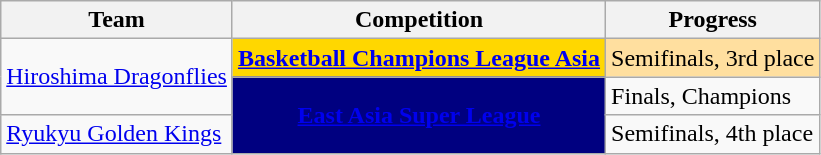<table class="wikitable sortable">
<tr>
<th>Team</th>
<th>Competition</th>
<th>Progress</th>
</tr>
<tr>
<td rowspan=2><a href='#'>Hiroshima Dragonflies</a></td>
<td style="background-color:#FFD700;color:white;text-align:center"><strong><a href='#'><span>Basketball Champions League Asia</span></a></strong></td>
<td style="background-color:#ffdf9f">Semifinals, 3rd place</td>
</tr>
<tr>
<td rowspan="2" style="background-color:#000080;color:white;text-align:center"><strong><a href='#'><span>East Asia Super League</span></a></strong></td>
<td>Finals, Champions</td>
</tr>
<tr>
<td><a href='#'>Ryukyu Golden Kings</a></td>
<td>Semifinals, 4th place</td>
</tr>
</table>
